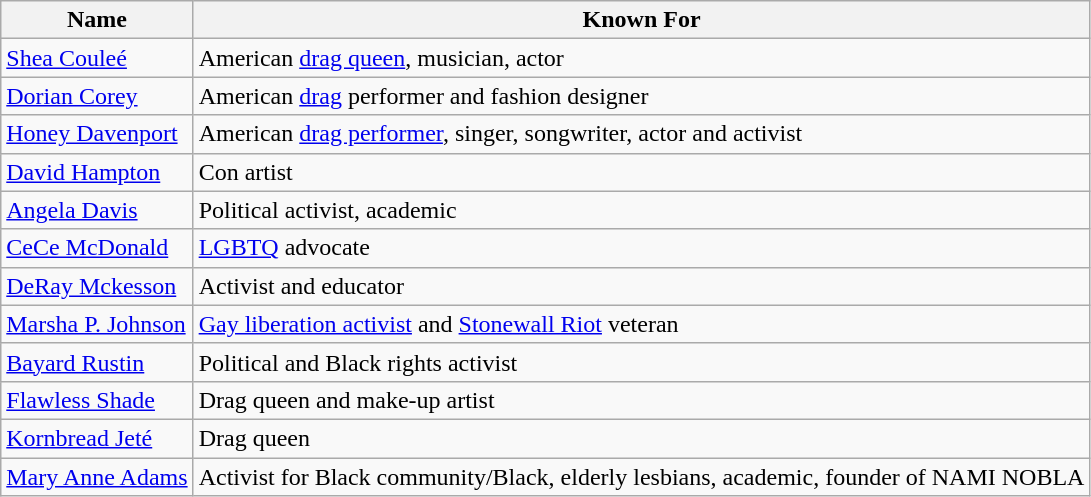<table class="wikitable">
<tr>
<th>Name</th>
<th>Known For</th>
</tr>
<tr>
<td><a href='#'>Shea Couleé</a></td>
<td>American <a href='#'>drag queen</a>, musician, actor</td>
</tr>
<tr>
<td><a href='#'>Dorian Corey</a></td>
<td>American <a href='#'>drag</a> performer and fashion designer</td>
</tr>
<tr>
<td><a href='#'>Honey Davenport</a></td>
<td>American <a href='#'>drag performer</a>, singer, songwriter, actor and activist</td>
</tr>
<tr>
<td><a href='#'>David Hampton</a></td>
<td>Con artist</td>
</tr>
<tr>
<td><a href='#'>Angela Davis</a></td>
<td>Political activist, academic</td>
</tr>
<tr>
<td><a href='#'>CeCe McDonald</a></td>
<td><a href='#'>LGBTQ</a> advocate</td>
</tr>
<tr>
<td><a href='#'>DeRay Mckesson</a></td>
<td>Activist and educator</td>
</tr>
<tr>
<td><a href='#'>Marsha P. Johnson</a></td>
<td><a href='#'>Gay liberation activist</a> and <a href='#'>Stonewall Riot</a> veteran</td>
</tr>
<tr>
<td><a href='#'>Bayard Rustin</a></td>
<td>Political and Black rights activist</td>
</tr>
<tr>
<td><a href='#'>Flawless Shade</a></td>
<td>Drag queen and make-up artist</td>
</tr>
<tr>
<td><a href='#'>Kornbread Jeté</a></td>
<td>Drag queen</td>
</tr>
<tr>
<td><a href='#'>Mary Anne Adams</a></td>
<td>Activist for Black community/Black, elderly lesbians, academic, founder of NAMI NOBLA</td>
</tr>
</table>
